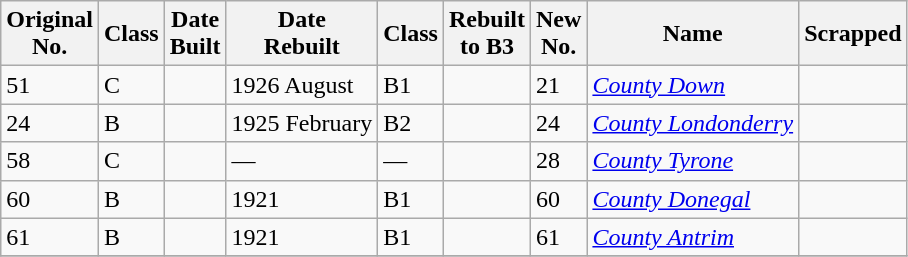<table class="wikitable sortable">
<tr>
<th>Original<br>No.</th>
<th>Class</th>
<th>Date<br>Built</th>
<th>Date<br>Rebuilt</th>
<th>Class</th>
<th>Rebuilt<br>to B3</th>
<th>New<br>No.</th>
<th>Name</th>
<th>Scrapped</th>
</tr>
<tr>
<td>51</td>
<td>C</td>
<td></td>
<td>1926 August</td>
<td>B1</td>
<td></td>
<td>21</td>
<td><em><a href='#'>County Down</a></em></td>
<td></td>
</tr>
<tr>
<td>24</td>
<td>B</td>
<td></td>
<td>1925 February</td>
<td>B2</td>
<td></td>
<td>24</td>
<td><em><a href='#'>County Londonderry</a></em></td>
<td></td>
</tr>
<tr>
<td>58</td>
<td>C</td>
<td></td>
<td>—</td>
<td>—</td>
<td></td>
<td>28</td>
<td><em><a href='#'>County Tyrone</a></em></td>
<td></td>
</tr>
<tr>
<td>60</td>
<td>B</td>
<td></td>
<td>1921</td>
<td>B1</td>
<td></td>
<td>60</td>
<td><em><a href='#'>County Donegal</a></em></td>
<td></td>
</tr>
<tr>
<td>61</td>
<td>B</td>
<td></td>
<td>1921</td>
<td>B1</td>
<td></td>
<td>61</td>
<td><em><a href='#'>County Antrim</a></em></td>
<td></td>
</tr>
<tr>
</tr>
</table>
